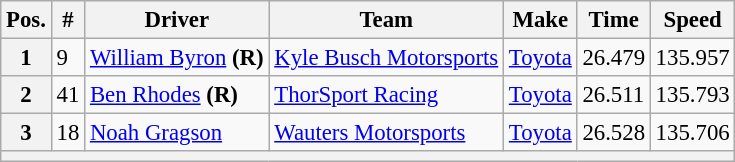<table class="wikitable" style="font-size:95%">
<tr>
<th>Pos.</th>
<th>#</th>
<th>Driver</th>
<th>Team</th>
<th>Make</th>
<th>Time</th>
<th>Speed</th>
</tr>
<tr>
<th>1</th>
<td>9</td>
<td><a href='#'>William Byron</a> <strong>(R)</strong></td>
<td><a href='#'>Kyle Busch Motorsports</a></td>
<td><a href='#'>Toyota</a></td>
<td>26.479</td>
<td>135.957</td>
</tr>
<tr>
<th>2</th>
<td>41</td>
<td><a href='#'>Ben Rhodes</a> <strong>(R)</strong></td>
<td><a href='#'>ThorSport Racing</a></td>
<td><a href='#'>Toyota</a></td>
<td>26.511</td>
<td>135.793</td>
</tr>
<tr>
<th>3</th>
<td>18</td>
<td><a href='#'>Noah Gragson</a></td>
<td><a href='#'>Wauters Motorsports</a></td>
<td><a href='#'>Toyota</a></td>
<td>26.528</td>
<td>135.706</td>
</tr>
<tr>
<th colspan="7"></th>
</tr>
</table>
